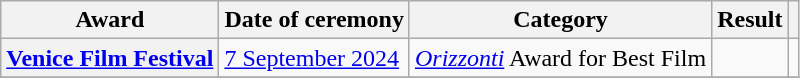<table class="wikitable sortable plainrowheaders">
<tr>
<th scope="col">Award</th>
<th scope="col">Date of ceremony</th>
<th scope="col">Category</th>
<th scope="col">Result</th>
<th scope="col"></th>
</tr>
<tr>
<th scope="row"><a href='#'>Venice Film Festival</a></th>
<td><a href='#'>7 September 2024</a></td>
<td><em><a href='#'>Orizzonti</a></em> Award for Best Film</td>
<td></td>
<td></td>
</tr>
<tr>
</tr>
</table>
